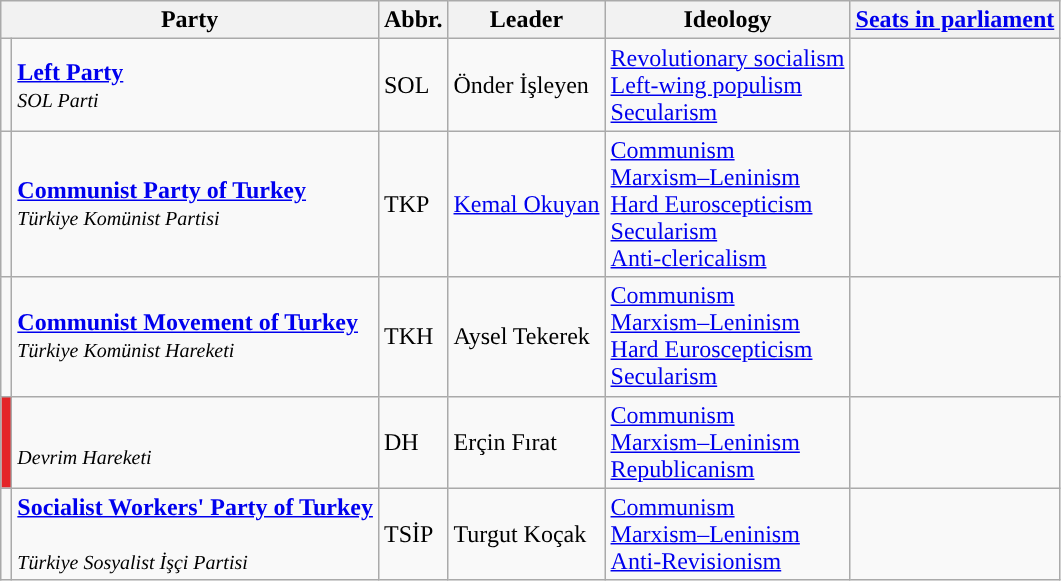<table class="wikitable" style="font-size:100%">
<tr>
<th colspan="2">Party</th>
<th>Abbr.</th>
<th>Leader</th>
<th>Ideology</th>
<th><a href='#'>Seats in parliament</a></th>
</tr>
<tr>
<td style="background-color:"></td>
<td><strong><a href='#'>Left Party</a></strong><br><small><em>SOL Parti</em></small></td>
<td>SOL</td>
<td>Önder İşleyen</td>
<td><a href='#'>Revolutionary socialism</a><br><a href='#'>Left-wing populism</a><br><a href='#'>Secularism</a></td>
<td></td>
</tr>
<tr>
<td style="background-color:"></td>
<td><strong><a href='#'>Communist Party of Turkey</a></strong><br><small><em>Türkiye Komünist Partisi</em></small></td>
<td>TKP</td>
<td><a href='#'>Kemal Okuyan</a></td>
<td><a href='#'>Communism</a><br><a href='#'>Marxism–Leninism</a><br><a href='#'>Hard Euroscepticism</a><br><a href='#'>Secularism</a><br><a href='#'>Anti-clericalism</a></td>
<td></td>
</tr>
<tr>
<td style="background-color:"></td>
<td><strong><a href='#'>Communist Movement of Turkey</a></strong><br><small><em>Türkiye Komünist Hareketi</em></small></td>
<td>TKH</td>
<td>Aysel Tekerek</td>
<td><a href='#'>Communism</a><br><a href='#'>Marxism–Leninism</a><br><a href='#'>Hard Euroscepticism</a><br><a href='#'>Secularism</a></td>
<td></td>
</tr>
<tr>
<td style="background-color:#E42528"></td>
<td><strong></strong><br><small><em>Devrim Hareketi</em></small></td>
<td>DH</td>
<td>Erçin Fırat</td>
<td><a href='#'>Communism</a><br><a href='#'>Marxism–Leninism</a><br><a href='#'>Republicanism</a></td>
<td></td>
</tr>
<tr>
<td style="background-color:"></td>
<td><strong><a href='#'>Socialist Workers' Party of Turkey</a></strong><br><br><small><em>Türkiye Sosyalist İşçi Partisi</em></small></td>
<td>TSİP</td>
<td>Turgut Koçak</td>
<td><a href='#'>Communism</a><br><a href='#'>Marxism–Leninism</a><br><a href='#'>Anti-Revisionism</a></td>
<td></td>
</tr>
</table>
